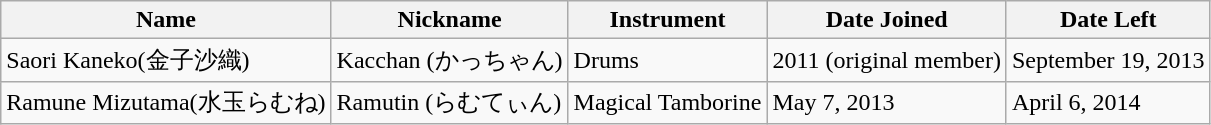<table class="wikitable">
<tr>
<th>Name</th>
<th>Nickname</th>
<th>Instrument</th>
<th>Date Joined</th>
<th>Date Left</th>
</tr>
<tr>
<td>Saori Kaneko(金子沙織)</td>
<td>Kacchan (かっちゃん)</td>
<td>Drums</td>
<td>2011 (original member)</td>
<td>September 19, 2013</td>
</tr>
<tr>
<td>Ramune Mizutama(水玉らむね)</td>
<td>Ramutin (らむてぃん)</td>
<td>Magical Tamborine</td>
<td>May 7, 2013</td>
<td>April 6, 2014</td>
</tr>
</table>
